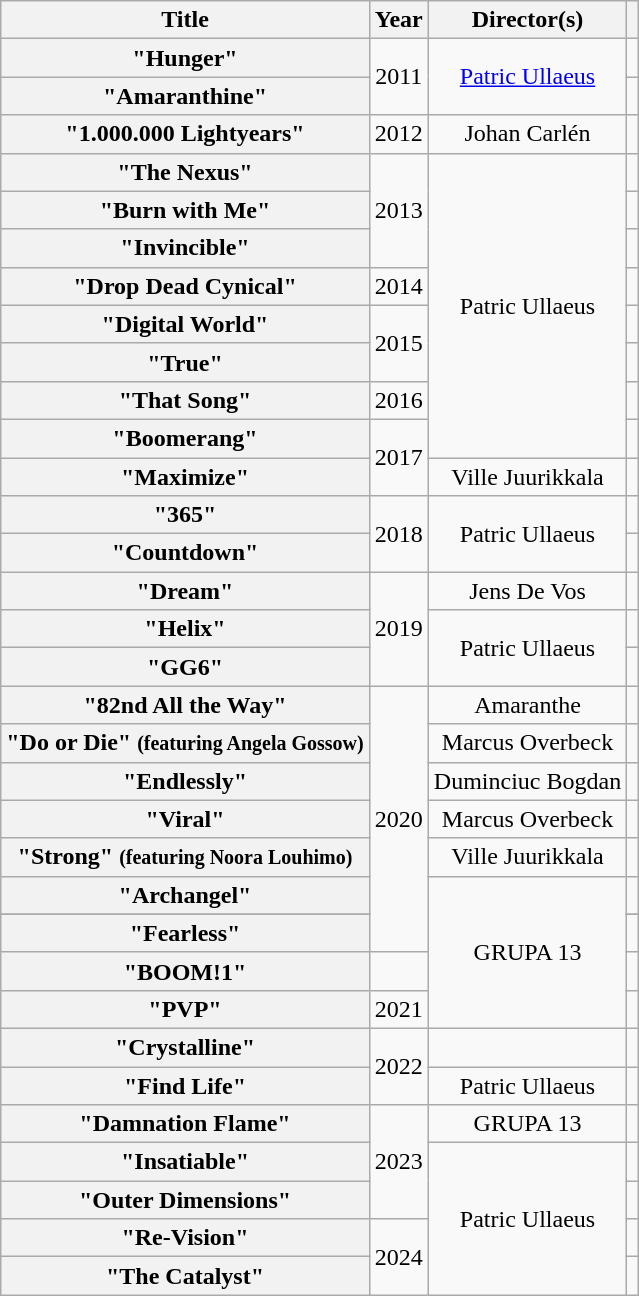<table class="wikitable plainrowheaders" style="text-align:center;">
<tr>
<th scope="col">Title</th>
<th scope="col">Year</th>
<th scope="col">Director(s)</th>
<th scope="col"></th>
</tr>
<tr>
<th scope="row">"Hunger"</th>
<td rowspan="2">2011</td>
<td rowspan="2"><a href='#'>Patric Ullaeus</a></td>
<td></td>
</tr>
<tr>
<th scope="row">"Amaranthine"</th>
<td></td>
</tr>
<tr>
<th scope="row">"1.000.000 Lightyears"</th>
<td>2012</td>
<td>Johan Carlén</td>
<td></td>
</tr>
<tr>
<th scope="row">"The Nexus"</th>
<td rowspan="3">2013</td>
<td rowspan="8">Patric Ullaeus</td>
<td></td>
</tr>
<tr>
<th scope="row">"Burn with Me"</th>
<td></td>
</tr>
<tr>
<th scope="row">"Invincible"</th>
<td></td>
</tr>
<tr>
<th scope="row">"Drop Dead Cynical"</th>
<td>2014</td>
<td></td>
</tr>
<tr>
<th scope="row">"Digital World"</th>
<td rowspan="2">2015</td>
<td></td>
</tr>
<tr>
<th scope="row">"True"</th>
<td></td>
</tr>
<tr>
<th scope="row">"That Song"</th>
<td>2016</td>
<td></td>
</tr>
<tr>
<th scope="row">"Boomerang"</th>
<td rowspan="2">2017</td>
<td></td>
</tr>
<tr>
<th scope="row">"Maximize"</th>
<td>Ville Juurikkala</td>
<td></td>
</tr>
<tr>
<th scope="row">"365"</th>
<td rowspan="2">2018</td>
<td rowspan="2">Patric Ullaeus</td>
<td></td>
</tr>
<tr>
<th scope="row">"Countdown"</th>
<td></td>
</tr>
<tr>
<th scope="row">"Dream"</th>
<td rowspan="3">2019</td>
<td>Jens De Vos</td>
<td></td>
</tr>
<tr>
<th scope="row">"Helix"</th>
<td rowspan="2">Patric Ullaeus</td>
<td></td>
</tr>
<tr>
<th scope="row">"GG6"</th>
<td></td>
</tr>
<tr>
<th scope="row">"82nd All the Way"</th>
<td rowspan="8">2020</td>
<td>Amaranthe</td>
<td></td>
</tr>
<tr>
<th scope="row">"Do or Die" <small>(featuring Angela Gossow)</small></th>
<td>Marcus Overbeck</td>
<td></td>
</tr>
<tr>
<th scope="row">"Endlessly"</th>
<td>Duminciuc Bogdan</td>
<td></td>
</tr>
<tr>
<th scope="row">"Viral"</th>
<td>Marcus Overbeck</td>
<td></td>
</tr>
<tr>
<th scope="row">"Strong" <small>(featuring Noora Louhimo)</small></th>
<td>Ville Juurikkala</td>
<td></td>
</tr>
<tr>
<th scope="row">"Archangel"</th>
<td rowspan="5">GRUPA 13</td>
<td></td>
</tr>
<tr>
</tr>
<tr>
<th scope="row">"Fearless"</th>
<td></td>
</tr>
<tr>
<th scope="row">"BOOM!1"</th>
<td></td>
</tr>
<tr>
<th scope="row">"PVP"</th>
<td>2021</td>
<td></td>
</tr>
<tr>
<th scope="row">"Crystalline"</th>
<td rowspan="2">2022</td>
<td></td>
</tr>
<tr>
<th scope="row">"Find Life"</th>
<td>Patric Ullaeus</td>
<td></td>
</tr>
<tr>
<th scope="row">"Damnation Flame"</th>
<td rowspan="3">2023</td>
<td>GRUPA 13</td>
<td></td>
</tr>
<tr>
<th scope="row">"Insatiable"</th>
<td rowspan="4">Patric Ullaeus</td>
<td></td>
</tr>
<tr>
<th scope="row">"Outer Dimensions"</th>
<td></td>
</tr>
<tr>
<th scope="row">"Re-Vision"</th>
<td rowspan="2">2024</td>
<td></td>
</tr>
<tr>
<th scope="row">"The Catalyst"</th>
<td></td>
</tr>
</table>
